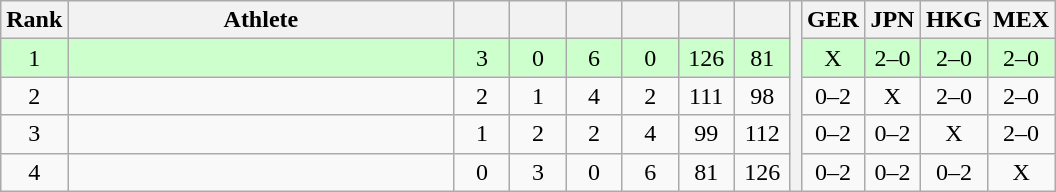<table class="wikitable" style="text-align:center">
<tr>
<th>Rank</th>
<th width=250>Athlete</th>
<th width=30></th>
<th width=30></th>
<th width=30></th>
<th width=30></th>
<th width=30></th>
<th width=30></th>
<th rowspan=5></th>
<th width=30>GER</th>
<th width=30>JPN</th>
<th width=30>HKG</th>
<th width=30>MEX</th>
</tr>
<tr style="background-color:#ccffcc;">
<td>1</td>
<td align=left></td>
<td>3</td>
<td>0</td>
<td>6</td>
<td>0</td>
<td>126</td>
<td>81</td>
<td>X</td>
<td>2–0</td>
<td>2–0</td>
<td>2–0</td>
</tr>
<tr>
<td>2</td>
<td align=left></td>
<td>2</td>
<td>1</td>
<td>4</td>
<td>2</td>
<td>111</td>
<td>98</td>
<td>0–2</td>
<td>X</td>
<td>2–0</td>
<td>2–0</td>
</tr>
<tr>
<td>3</td>
<td align=left></td>
<td>1</td>
<td>2</td>
<td>2</td>
<td>4</td>
<td>99</td>
<td>112</td>
<td>0–2</td>
<td>0–2</td>
<td>X</td>
<td>2–0</td>
</tr>
<tr>
<td>4</td>
<td align=left></td>
<td>0</td>
<td>3</td>
<td>0</td>
<td>6</td>
<td>81</td>
<td>126</td>
<td>0–2</td>
<td>0–2</td>
<td>0–2</td>
<td>X</td>
</tr>
</table>
